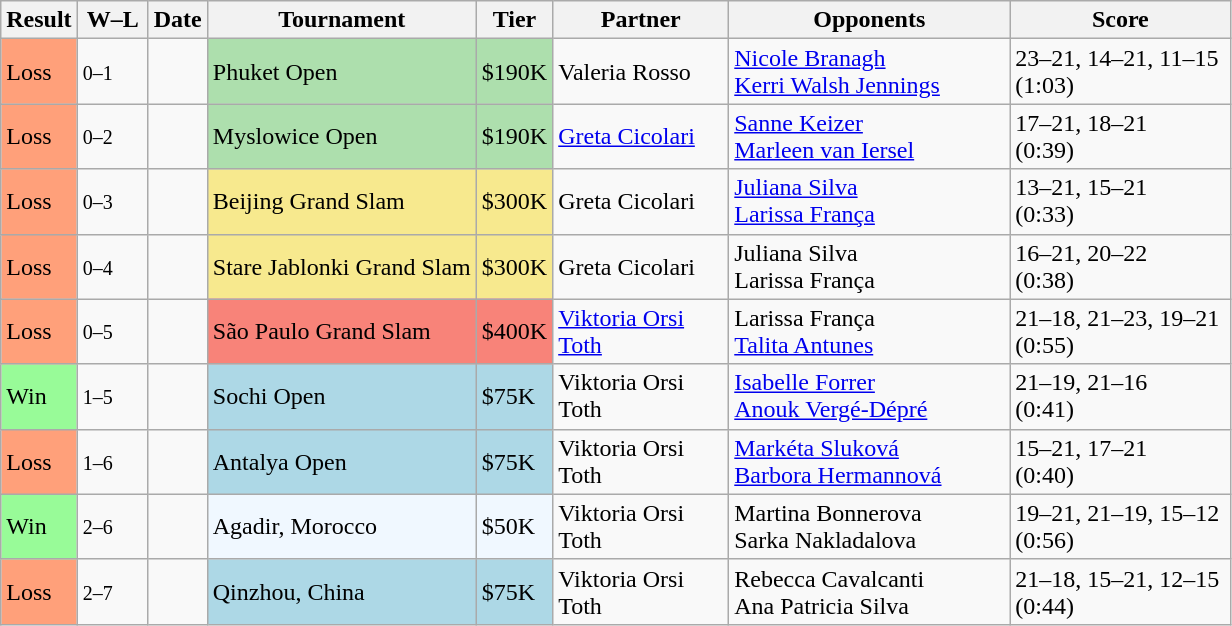<table class="sortable wikitable">
<tr>
<th>Result</th>
<th width=40, class="unsortable">W–L</th>
<th>Date</th>
<th>Tournament</th>
<th>Tier</th>
<th width=110>Partner</th>
<th width=180>Opponents</th>
<th width=140, class="unsortable">Score</th>
</tr>
<tr>
<td bgcolor="FFA07A">Loss</td>
<td><small>0–1</small></td>
<td></td>
<td bgcolor=#addfad>Phuket Open</td>
<td bgcolor=#addfad>$190K</td>
<td>Valeria Rosso</td>
<td> <a href='#'>Nicole Branagh</a><br> <a href='#'>Kerri Walsh Jennings</a></td>
<td>23–21, 14–21, 11–15<br>(1:03)</td>
</tr>
<tr>
<td bgcolor="FFA07A">Loss</td>
<td><small>0–2</small></td>
<td></td>
<td bgcolor=#addfad>Myslowice Open</td>
<td bgcolor=#addfad>$190K</td>
<td><a href='#'>Greta Cicolari</a></td>
<td> <a href='#'>Sanne Keizer</a><br> <a href='#'>Marleen van Iersel</a></td>
<td>17–21, 18–21<br>(0:39)</td>
</tr>
<tr>
<td bgcolor="FFA07A">Loss</td>
<td><small>0–3</small></td>
<td></td>
<td bgcolor=#f7e98e>Beijing Grand Slam</td>
<td bgcolor=#f7e98e>$300K</td>
<td>Greta Cicolari</td>
<td> <a href='#'>Juliana Silva</a><br> <a href='#'>Larissa França</a></td>
<td>13–21, 15–21<br>(0:33)</td>
</tr>
<tr>
<td bgcolor="FFA07A">Loss</td>
<td><small>0–4</small></td>
<td></td>
<td bgcolor=#f7e98e>Stare Jablonki Grand Slam</td>
<td bgcolor=#f7e98e>$300K</td>
<td>Greta Cicolari</td>
<td> Juliana Silva<br> Larissa França</td>
<td>16–21, 20–22<br>(0:38)</td>
</tr>
<tr>
<td bgcolor="FFA07A">Loss</td>
<td><small>0–5</small></td>
<td></td>
<td bgcolor=#f88379>São Paulo Grand Slam</td>
<td bgcolor=#f88379>$400K</td>
<td><a href='#'>Viktoria Orsi Toth</a></td>
<td> Larissa França<br> <a href='#'>Talita Antunes</a></td>
<td>21–18, 21–23, 19–21<br>(0:55)</td>
</tr>
<tr>
<td bgcolor="98FB98">Win</td>
<td><small>1–5</small></td>
<td></td>
<td bgcolor=lightblue>Sochi Open</td>
<td bgcolor=lightblue>$75K</td>
<td>Viktoria Orsi Toth</td>
<td> <a href='#'>Isabelle Forrer</a><br> <a href='#'>Anouk Vergé-Dépré</a></td>
<td>21–19, 21–16<br>(0:41)</td>
</tr>
<tr>
<td bgcolor="FFA07A">Loss</td>
<td><small>1–6</small></td>
<td></td>
<td bgcolor=lightblue>Antalya Open</td>
<td bgcolor=lightblue>$75K</td>
<td>Viktoria Orsi Toth</td>
<td> <a href='#'>Markéta Sluková</a><br> <a href='#'>Barbora Hermannová</a></td>
<td>15–21, 17–21<br>(0:40)</td>
</tr>
<tr>
<td bgcolor="98FB98">Win</td>
<td><small>2–6</small></td>
<td></td>
<td bgcolor=#f0f8ff>Agadir, Morocco</td>
<td bgcolor=#f0f8ff>$50K</td>
<td>Viktoria Orsi Toth</td>
<td> Martina Bonnerova<br> Sarka Nakladalova</td>
<td>19–21, 21–19, 15–12<br>(0:56)</td>
</tr>
<tr>
<td bgcolor="FFA07A">Loss</td>
<td><small>2–7</small></td>
<td></td>
<td bgcolor=lightblue>Qinzhou, China</td>
<td bgcolor=lightblue>$75K</td>
<td>Viktoria Orsi Toth</td>
<td> Rebecca Cavalcanti<br> Ana Patricia Silva</td>
<td>21–18, 15–21, 12–15<br>(0:44)</td>
</tr>
</table>
